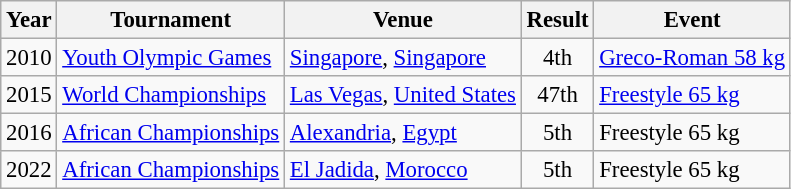<table class="wikitable" style="font-size:95%;">
<tr>
<th>Year</th>
<th>Tournament</th>
<th>Venue</th>
<th>Result</th>
<th>Event</th>
</tr>
<tr>
<td>2010</td>
<td><a href='#'>Youth Olympic Games</a></td>
<td> <a href='#'>Singapore</a>, <a href='#'>Singapore</a></td>
<td align="center">4th</td>
<td><a href='#'>Greco-Roman 58 kg</a></td>
</tr>
<tr>
<td>2015</td>
<td><a href='#'>World Championships</a></td>
<td> <a href='#'>Las Vegas</a>, <a href='#'>United States</a></td>
<td align="center">47th</td>
<td><a href='#'>Freestyle 65 kg</a></td>
</tr>
<tr>
<td>2016</td>
<td><a href='#'>African Championships</a></td>
<td> <a href='#'>Alexandria</a>, <a href='#'>Egypt</a></td>
<td align="center">5th</td>
<td>Freestyle 65 kg</td>
</tr>
<tr>
<td>2022</td>
<td><a href='#'>African Championships</a></td>
<td> <a href='#'>El Jadida</a>, <a href='#'>Morocco</a></td>
<td align="center">5th</td>
<td>Freestyle 65 kg</td>
</tr>
</table>
